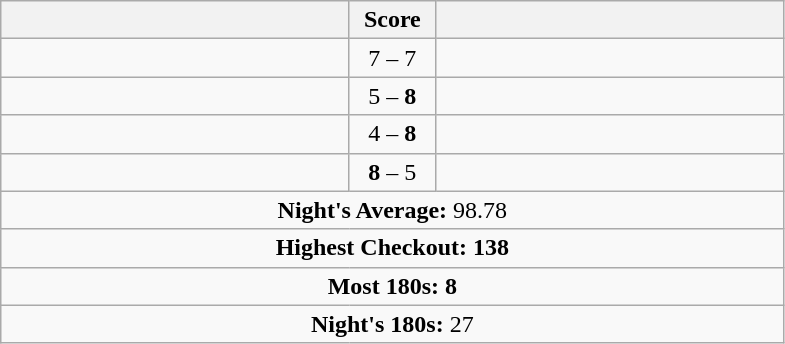<table class=wikitable style="text-align:center">
<tr>
<th width=225></th>
<th width=50>Score</th>
<th width=225></th>
</tr>
<tr align=left>
<td align=right></td>
<td align=center>7 – 7</td>
<td></td>
</tr>
<tr align=left>
<td align=right></td>
<td align=center>5 – <strong>8</strong></td>
<td></td>
</tr>
<tr align=left>
<td align=right></td>
<td align=center>4 – <strong>8</strong></td>
<td></td>
</tr>
<tr align=left>
<td align=right></td>
<td align=center><strong>8</strong> – 5</td>
<td></td>
</tr>
<tr align=center>
<td colspan="3"><strong>Night's Average:</strong> 98.78</td>
</tr>
<tr align=center>
<td colspan="3"><strong>Highest Checkout:</strong>  <strong>138</strong></td>
</tr>
<tr align=center>
<td colspan="3"><strong>Most 180s:</strong>  <strong>8</strong></td>
</tr>
<tr align=center>
<td colspan="3"><strong>Night's 180s:</strong> 27</td>
</tr>
</table>
